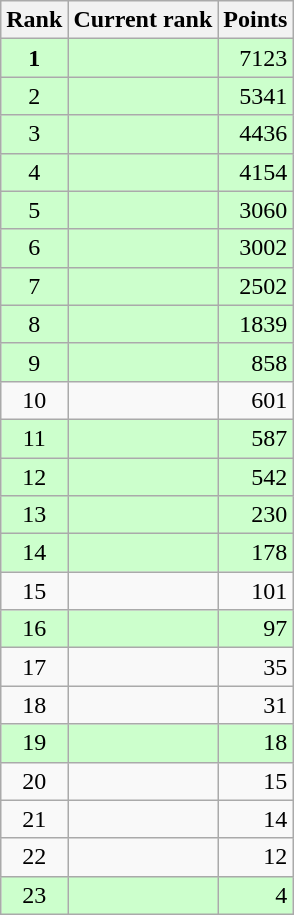<table class="wikitable">
<tr>
<th>Rank</th>
<th>Current rank</th>
<th>Points</th>
</tr>
<tr style="background-color:#ccffcc">
<td style="text-align:center;"><strong>1</strong></td>
<td></td>
<td align="right">7123</td>
</tr>
<tr style="background-color:#ccffcc">
<td style="text-align:center;">2</td>
<td></td>
<td align="right">5341</td>
</tr>
<tr style="background-color:#ccffcc">
<td style="text-align:center;">3</td>
<td></td>
<td align="right">4436</td>
</tr>
<tr style="background-color:#ccffcc">
<td style="text-align:center;">4</td>
<td></td>
<td align="right">4154</td>
</tr>
<tr style="background-color:#ccffcc">
<td style="text-align:center;">5</td>
<td></td>
<td align="right">3060</td>
</tr>
<tr style="background-color:#ccffcc">
<td style="text-align:center;">6</td>
<td></td>
<td align="right">3002</td>
</tr>
<tr style="background-color:#ccffcc">
<td style="text-align:center;">7</td>
<td></td>
<td align="right">2502</td>
</tr>
<tr style="background-color:#ccffcc">
<td style="text-align:center;">8</td>
<td></td>
<td align="right">1839</td>
</tr>
<tr style="background-color:#ccffcc">
<td style="text-align:center;">9</td>
<td></td>
<td align="right">858</td>
</tr>
<tr>
<td style="text-align:center;">10</td>
<td><s></s></td>
<td align="right">601</td>
</tr>
<tr style="background-color:#ccffcc">
<td style="text-align:center;">11</td>
<td></td>
<td align="right">587</td>
</tr>
<tr style="background-color:#ccffcc">
<td style="text-align:center;">12</td>
<td></td>
<td align="right">542</td>
</tr>
<tr style="background-color:#ccffcc">
<td style="text-align:center;">13</td>
<td></td>
<td align="right">230</td>
</tr>
<tr style="background-color:#ccffcc">
<td style="text-align:center;">14</td>
<td></td>
<td align="right">178</td>
</tr>
<tr>
<td style="text-align:center;">15</td>
<td><s></s></td>
<td align="right">101</td>
</tr>
<tr style="background-color:#ccffcc">
<td style="text-align:center;">16</td>
<td></td>
<td align="right">97</td>
</tr>
<tr>
<td style="text-align:center;">17</td>
<td><s></s></td>
<td align="right">35</td>
</tr>
<tr>
<td style="text-align:center;">18</td>
<td><s></s></td>
<td align="right">31</td>
</tr>
<tr style="background-color:#ccffcc">
<td style="text-align:center;">19</td>
<td></td>
<td align="right">18</td>
</tr>
<tr>
<td style="text-align:center;">20</td>
<td></td>
<td align="right">15</td>
</tr>
<tr>
<td style="text-align:center;">21</td>
<td></td>
<td align="right">14</td>
</tr>
<tr>
<td style="text-align:center;">22</td>
<td></td>
<td align="right">12</td>
</tr>
<tr style="background-color:#ccffcc">
<td style="text-align:center;">23</td>
<td></td>
<td align="right">4</td>
</tr>
</table>
